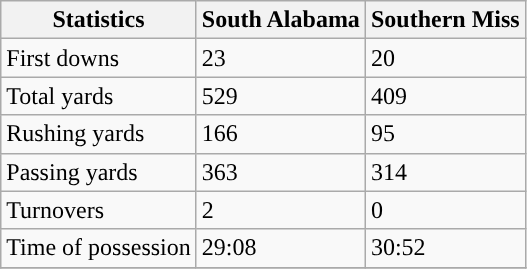<table class="wikitable">
<tr>
<th>Statistics</th>
<th>South Alabama</th>
<th>Southern Miss</th>
</tr>
<tr>
<td>First downs</td>
<td>23</td>
<td>20</td>
</tr>
<tr>
<td>Total yards</td>
<td>529</td>
<td>409</td>
</tr>
<tr>
<td>Rushing yards</td>
<td>166</td>
<td>95</td>
</tr>
<tr>
<td>Passing yards</td>
<td>363</td>
<td>314</td>
</tr>
<tr>
<td>Turnovers</td>
<td>2</td>
<td>0</td>
</tr>
<tr>
<td>Time of possession</td>
<td>29:08</td>
<td>30:52</td>
</tr>
<tr>
</tr>
</table>
